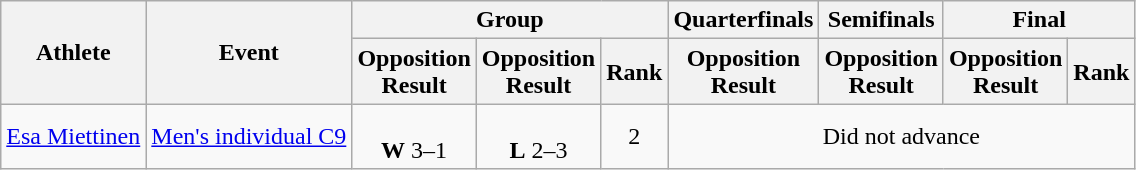<table class="wikitable">
<tr>
<th rowspan="2">Athlete</th>
<th rowspan="2">Event</th>
<th colspan="3">Group</th>
<th>Quarterfinals</th>
<th>Semifinals</th>
<th colspan="2">Final</th>
</tr>
<tr>
<th>Opposition<br>Result</th>
<th>Opposition<br>Result</th>
<th>Rank</th>
<th>Opposition<br>Result</th>
<th>Opposition<br>Result</th>
<th>Opposition<br>Result</th>
<th>Rank</th>
</tr>
<tr>
<td><a href='#'>Esa Miettinen</a></td>
<td><a href='#'>Men's individual C9</a></td>
<td align=center><br><strong>W</strong> 3–1</td>
<td align=center><br><strong>L</strong> 2–3</td>
<td align=center>2</td>
<td colspan=4 align=center>Did not advance</td>
</tr>
</table>
